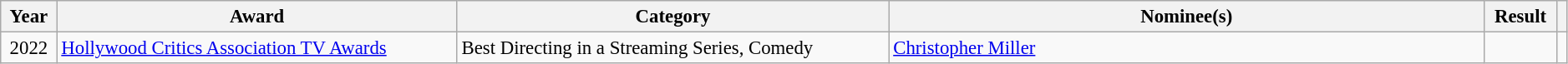<table class="wikitable sortable"  style="font-size:95%; width:99%;">
<tr>
<th>Year</th>
<th>Award</th>
<th>Category</th>
<th style="width:38%;">Nominee(s)</th>
<th>Result</th>
<th class=unsortable></th>
</tr>
<tr>
<td style="text-align:center;">2022</td>
<td><a href='#'>Hollywood Critics Association TV Awards</a></td>
<td>Best Directing in a Streaming Series, Comedy</td>
<td><a href='#'>Christopher Miller</a></td>
<td></td>
<td style="text-align:center;"></td>
</tr>
</table>
